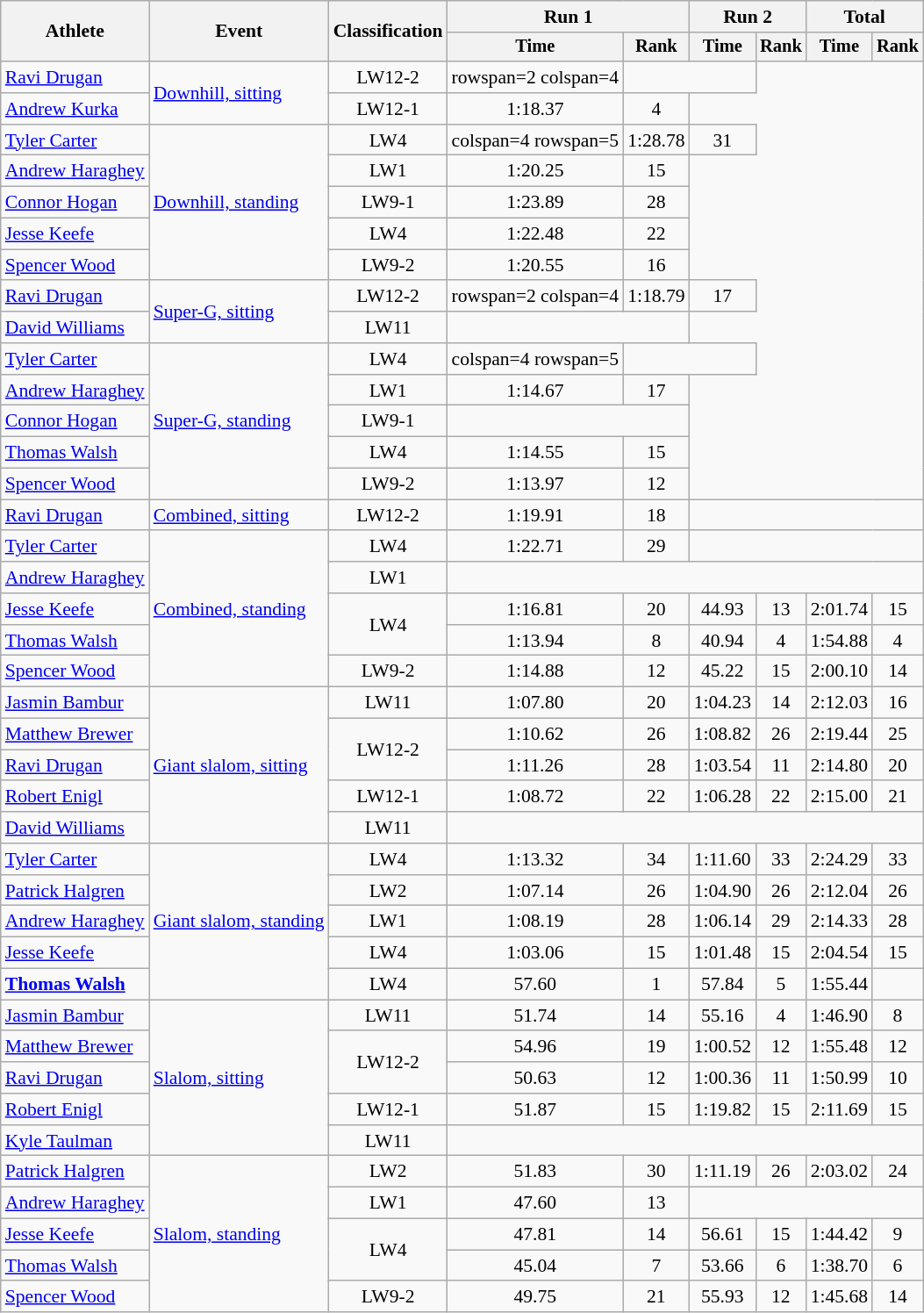<table class=wikitable style=font-size:90%;text-align:center>
<tr>
<th rowspan=2>Athlete</th>
<th rowspan=2>Event</th>
<th rowspan=2>Classification</th>
<th colspan=2>Run 1</th>
<th colspan=2>Run 2</th>
<th colspan=2>Total</th>
</tr>
<tr style=font-size:95%>
<th>Time</th>
<th>Rank</th>
<th>Time</th>
<th>Rank</th>
<th>Time</th>
<th>Rank</th>
</tr>
<tr>
<td align=left><a href='#'>Ravi Drugan</a></td>
<td align=left rowspan=2><a href='#'>Downhill, sitting</a></td>
<td>LW12-2</td>
<td>rowspan=2 colspan=4 </td>
<td colspan=2></td>
</tr>
<tr>
<td align=left><a href='#'>Andrew Kurka</a></td>
<td>LW12-1</td>
<td>1:18.37</td>
<td>4</td>
</tr>
<tr>
<td align=left><a href='#'>Tyler Carter</a></td>
<td align=left rowspan=5><a href='#'>Downhill, standing</a></td>
<td>LW4</td>
<td>colspan=4 rowspan=5 </td>
<td>1:28.78</td>
<td>31</td>
</tr>
<tr>
<td align=left><a href='#'>Andrew Haraghey</a></td>
<td>LW1</td>
<td>1:20.25</td>
<td>15</td>
</tr>
<tr>
<td align=left><a href='#'>Connor Hogan</a></td>
<td>LW9-1</td>
<td>1:23.89</td>
<td>28</td>
</tr>
<tr>
<td align=left><a href='#'>Jesse Keefe</a></td>
<td>LW4</td>
<td>1:22.48</td>
<td>22</td>
</tr>
<tr>
<td align=left><a href='#'>Spencer Wood</a></td>
<td>LW9-2</td>
<td>1:20.55</td>
<td>16</td>
</tr>
<tr>
<td align=left><a href='#'>Ravi Drugan</a></td>
<td align=left rowspan=2><a href='#'>Super-G, sitting</a></td>
<td>LW12-2</td>
<td>rowspan=2 colspan=4 </td>
<td>1:18.79</td>
<td>17</td>
</tr>
<tr>
<td align=left><a href='#'>David Williams</a></td>
<td>LW11</td>
<td colspan=2></td>
</tr>
<tr>
<td align=left><a href='#'>Tyler Carter</a></td>
<td align=left rowspan=5><a href='#'>Super-G, standing</a></td>
<td>LW4</td>
<td>colspan=4 rowspan=5 </td>
<td colspan=2></td>
</tr>
<tr>
<td align=left><a href='#'>Andrew Haraghey</a></td>
<td>LW1</td>
<td>1:14.67</td>
<td>17</td>
</tr>
<tr>
<td align=left><a href='#'>Connor Hogan</a></td>
<td>LW9-1</td>
<td colspan=2></td>
</tr>
<tr>
<td align=left><a href='#'>Thomas Walsh</a></td>
<td>LW4</td>
<td>1:14.55</td>
<td>15</td>
</tr>
<tr>
<td align=left><a href='#'>Spencer Wood</a></td>
<td>LW9-2</td>
<td>1:13.97</td>
<td>12</td>
</tr>
<tr>
<td align=left><a href='#'>Ravi Drugan</a></td>
<td align=left><a href='#'>Combined, sitting</a></td>
<td>LW12-2</td>
<td>1:19.91</td>
<td>18</td>
<td colspan=4></td>
</tr>
<tr>
<td align=left><a href='#'>Tyler Carter</a></td>
<td align=left rowspan=5><a href='#'>Combined, standing</a></td>
<td>LW4</td>
<td>1:22.71</td>
<td>29</td>
<td colspan=4></td>
</tr>
<tr>
<td align=left><a href='#'>Andrew Haraghey</a></td>
<td>LW1</td>
<td colspan=6></td>
</tr>
<tr>
<td align=left><a href='#'>Jesse Keefe</a></td>
<td rowspan=2>LW4</td>
<td>1:16.81</td>
<td>20</td>
<td>44.93</td>
<td>13</td>
<td>2:01.74</td>
<td>15</td>
</tr>
<tr>
<td align=left><a href='#'>Thomas Walsh</a></td>
<td>1:13.94</td>
<td>8</td>
<td>40.94</td>
<td>4</td>
<td>1:54.88</td>
<td>4</td>
</tr>
<tr>
<td align=left><a href='#'>Spencer Wood</a></td>
<td>LW9-2</td>
<td>1:14.88</td>
<td>12</td>
<td>45.22</td>
<td>15</td>
<td>2:00.10</td>
<td>14</td>
</tr>
<tr>
<td align=left><a href='#'>Jasmin Bambur</a></td>
<td align=left rowspan=5><a href='#'>Giant slalom, sitting</a></td>
<td>LW11</td>
<td>1:07.80</td>
<td>20</td>
<td>1:04.23</td>
<td>14</td>
<td>2:12.03</td>
<td>16</td>
</tr>
<tr>
<td align=left><a href='#'>Matthew Brewer</a></td>
<td rowspan=2>LW12-2</td>
<td>1:10.62</td>
<td>26</td>
<td>1:08.82</td>
<td>26</td>
<td>2:19.44</td>
<td>25</td>
</tr>
<tr>
<td align=left><a href='#'>Ravi Drugan</a></td>
<td>1:11.26</td>
<td>28</td>
<td>1:03.54</td>
<td>11</td>
<td>2:14.80</td>
<td>20</td>
</tr>
<tr>
<td align=left><a href='#'>Robert Enigl</a></td>
<td>LW12-1</td>
<td>1:08.72</td>
<td>22</td>
<td>1:06.28</td>
<td>22</td>
<td>2:15.00</td>
<td>21</td>
</tr>
<tr>
<td align=left><a href='#'>David Williams</a></td>
<td>LW11</td>
<td colspan=6></td>
</tr>
<tr>
<td align=left><a href='#'>Tyler Carter</a></td>
<td align=left rowspan=5><a href='#'>Giant slalom, standing</a></td>
<td>LW4</td>
<td>1:13.32</td>
<td>34</td>
<td>1:11.60</td>
<td>33</td>
<td>2:24.29</td>
<td>33</td>
</tr>
<tr>
<td align=left><a href='#'>Patrick Halgren</a></td>
<td>LW2</td>
<td>1:07.14</td>
<td>26</td>
<td>1:04.90</td>
<td>26</td>
<td>2:12.04</td>
<td>26</td>
</tr>
<tr>
<td align=left><a href='#'>Andrew Haraghey</a></td>
<td>LW1</td>
<td>1:08.19</td>
<td>28</td>
<td>1:06.14</td>
<td>29</td>
<td>2:14.33</td>
<td>28</td>
</tr>
<tr>
<td align=left><a href='#'>Jesse Keefe</a></td>
<td>LW4</td>
<td>1:03.06</td>
<td>15</td>
<td>1:01.48</td>
<td>15</td>
<td>2:04.54</td>
<td>15</td>
</tr>
<tr>
<td align=left><strong><a href='#'>Thomas Walsh</a></strong></td>
<td>LW4</td>
<td>57.60</td>
<td>1</td>
<td>57.84</td>
<td>5</td>
<td>1:55.44</td>
<td></td>
</tr>
<tr>
<td align=left><a href='#'>Jasmin Bambur</a></td>
<td align=left rowspan=5><a href='#'>Slalom, sitting</a></td>
<td>LW11</td>
<td>51.74</td>
<td>14</td>
<td>55.16</td>
<td>4</td>
<td>1:46.90</td>
<td>8</td>
</tr>
<tr>
<td align=left><a href='#'>Matthew Brewer</a></td>
<td rowspan=2>LW12-2</td>
<td>54.96</td>
<td>19</td>
<td>1:00.52</td>
<td>12</td>
<td>1:55.48</td>
<td>12</td>
</tr>
<tr>
<td align=left><a href='#'>Ravi Drugan</a></td>
<td>50.63</td>
<td>12</td>
<td>1:00.36</td>
<td>11</td>
<td>1:50.99</td>
<td>10</td>
</tr>
<tr>
<td align=left><a href='#'>Robert Enigl</a></td>
<td>LW12-1</td>
<td>51.87</td>
<td>15</td>
<td>1:19.82</td>
<td>15</td>
<td>2:11.69</td>
<td>15</td>
</tr>
<tr>
<td align=left><a href='#'>Kyle Taulman</a></td>
<td>LW11</td>
<td colspan=6></td>
</tr>
<tr>
<td align=left><a href='#'>Patrick Halgren</a></td>
<td align=left rowspan=5><a href='#'>Slalom, standing</a></td>
<td>LW2</td>
<td>51.83</td>
<td>30</td>
<td>1:11.19</td>
<td>26</td>
<td>2:03.02</td>
<td>24</td>
</tr>
<tr>
<td align=left><a href='#'>Andrew Haraghey</a></td>
<td>LW1</td>
<td>47.60</td>
<td>13</td>
<td colspan=4></td>
</tr>
<tr>
<td align=left><a href='#'>Jesse Keefe</a></td>
<td rowspan=2>LW4</td>
<td>47.81</td>
<td>14</td>
<td>56.61</td>
<td>15</td>
<td>1:44.42</td>
<td>9</td>
</tr>
<tr>
<td align=left><a href='#'>Thomas Walsh</a></td>
<td>45.04</td>
<td>7</td>
<td>53.66</td>
<td>6</td>
<td>1:38.70</td>
<td>6</td>
</tr>
<tr>
<td align=left><a href='#'>Spencer Wood</a></td>
<td>LW9-2</td>
<td>49.75</td>
<td>21</td>
<td>55.93</td>
<td>12</td>
<td>1:45.68</td>
<td>14</td>
</tr>
</table>
